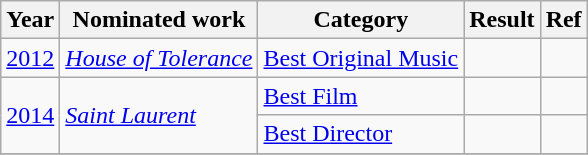<table class="wikitable sortable">
<tr>
<th>Year</th>
<th>Nominated work</th>
<th>Category</th>
<th>Result</th>
<th>Ref</th>
</tr>
<tr>
<td><a href='#'>2012</a></td>
<td><em><a href='#'>House of Tolerance</a></em></td>
<td><a href='#'>Best Original Music</a></td>
<td></td>
<td></td>
</tr>
<tr>
<td rowspan=2><a href='#'>2014</a></td>
<td rowspan=2><em><a href='#'>Saint Laurent</a></em></td>
<td><a href='#'>Best Film</a></td>
<td></td>
<td></td>
</tr>
<tr>
<td><a href='#'>Best Director</a></td>
<td></td>
<td></td>
</tr>
<tr>
</tr>
</table>
